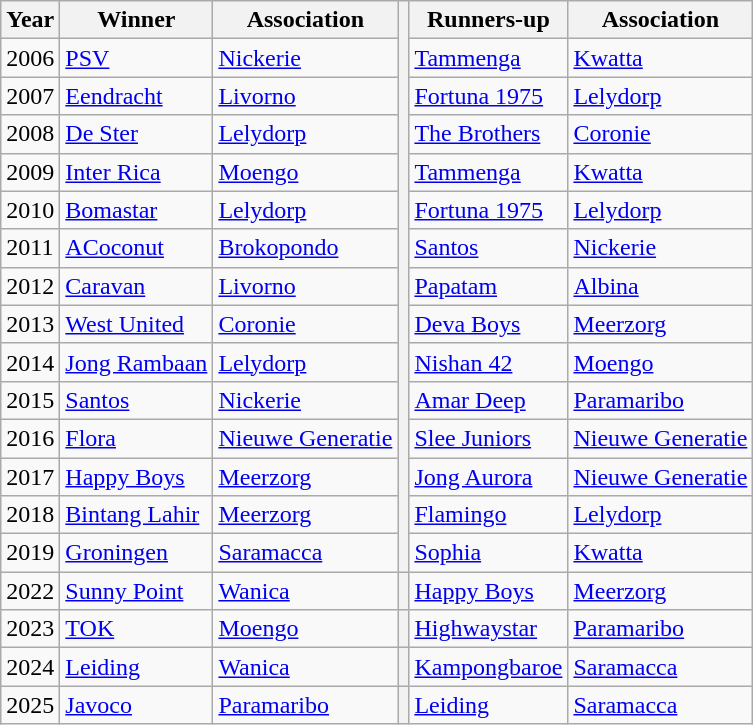<table class="wikitable">
<tr>
<th>Year</th>
<th>Winner</th>
<th>Association</th>
<th Rowspan=15></th>
<th>Runners-up</th>
<th>Association</th>
</tr>
<tr>
<td>2006</td>
<td><a href='#'>PSV</a></td>
<td><a href='#'>Nickerie</a></td>
<td><a href='#'>Tammenga</a></td>
<td><a href='#'>Kwatta</a></td>
</tr>
<tr>
<td>2007</td>
<td><a href='#'>Eendracht</a></td>
<td><a href='#'>Livorno</a></td>
<td><a href='#'>Fortuna 1975</a></td>
<td><a href='#'>Lelydorp</a></td>
</tr>
<tr>
<td>2008</td>
<td><a href='#'>De Ster</a></td>
<td><a href='#'>Lelydorp</a></td>
<td><a href='#'>The Brothers</a></td>
<td><a href='#'>Coronie</a></td>
</tr>
<tr>
<td>2009</td>
<td><a href='#'>Inter Rica</a></td>
<td><a href='#'>Moengo</a></td>
<td><a href='#'>Tammenga</a></td>
<td><a href='#'>Kwatta</a></td>
</tr>
<tr>
<td>2010</td>
<td><a href='#'>Bomastar</a></td>
<td><a href='#'>Lelydorp</a></td>
<td><a href='#'>Fortuna 1975</a></td>
<td><a href='#'>Lelydorp</a></td>
</tr>
<tr>
<td>2011</td>
<td><a href='#'>ACoconut</a></td>
<td><a href='#'>Brokopondo</a></td>
<td><a href='#'>Santos</a></td>
<td><a href='#'>Nickerie</a></td>
</tr>
<tr>
<td>2012</td>
<td><a href='#'>Caravan</a></td>
<td><a href='#'>Livorno</a></td>
<td><a href='#'>Papatam</a></td>
<td><a href='#'>Albina</a></td>
</tr>
<tr>
<td>2013</td>
<td><a href='#'>West United</a></td>
<td><a href='#'>Coronie</a></td>
<td><a href='#'>Deva Boys</a></td>
<td><a href='#'>Meerzorg</a></td>
</tr>
<tr>
<td>2014</td>
<td><a href='#'>Jong Rambaan</a></td>
<td><a href='#'>Lelydorp</a></td>
<td><a href='#'>Nishan 42</a></td>
<td><a href='#'>Moengo</a></td>
</tr>
<tr>
<td>2015</td>
<td><a href='#'>Santos</a></td>
<td><a href='#'>Nickerie</a></td>
<td><a href='#'>Amar Deep</a></td>
<td><a href='#'>Paramaribo</a></td>
</tr>
<tr>
<td>2016</td>
<td><a href='#'>Flora</a></td>
<td><a href='#'>Nieuwe Generatie</a></td>
<td><a href='#'>Slee Juniors</a></td>
<td><a href='#'>Nieuwe Generatie</a></td>
</tr>
<tr>
<td>2017</td>
<td><a href='#'>Happy Boys</a></td>
<td><a href='#'>Meerzorg</a></td>
<td><a href='#'>Jong Aurora</a></td>
<td><a href='#'>Nieuwe Generatie</a></td>
</tr>
<tr>
<td>2018</td>
<td><a href='#'>Bintang Lahir</a></td>
<td><a href='#'>Meerzorg</a></td>
<td><a href='#'>Flamingo</a></td>
<td><a href='#'>Lelydorp</a></td>
</tr>
<tr>
<td>2019</td>
<td><a href='#'>Groningen</a></td>
<td><a href='#'>Saramacca</a></td>
<td><a href='#'>Sophia</a></td>
<td><a href='#'>Kwatta</a></td>
</tr>
<tr>
<td>2022</td>
<td><a href='#'>Sunny Point</a></td>
<td><a href='#'>Wanica</a></td>
<th></th>
<td><a href='#'>Happy Boys</a></td>
<td><a href='#'>Meerzorg</a></td>
</tr>
<tr>
<td>2023</td>
<td><a href='#'>TOK</a></td>
<td><a href='#'>Moengo</a></td>
<th></th>
<td><a href='#'>Highwaystar</a></td>
<td><a href='#'>Paramaribo</a></td>
</tr>
<tr>
<td>2024</td>
<td><a href='#'>Leiding</a></td>
<td><a href='#'>Wanica</a></td>
<th></th>
<td><a href='#'>Kampongbaroe</a></td>
<td><a href='#'>Saramacca</a></td>
</tr>
<tr>
<td>2025</td>
<td><a href='#'>Javoco</a></td>
<td><a href='#'>Paramaribo</a></td>
<th></th>
<td><a href='#'>Leiding</a></td>
<td><a href='#'>Saramacca</a></td>
</tr>
</table>
